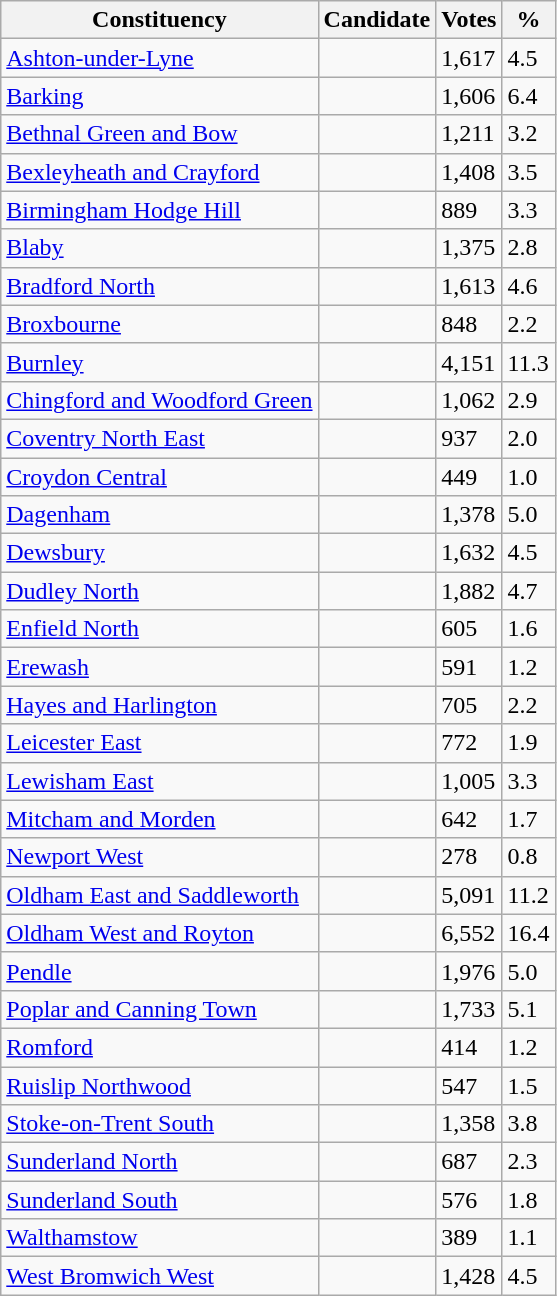<table class="wikitable sortable">
<tr>
<th>Constituency</th>
<th>Candidate</th>
<th>Votes</th>
<th>%</th>
</tr>
<tr>
<td><a href='#'>Ashton-under-Lyne</a></td>
<td></td>
<td>1,617</td>
<td>4.5</td>
</tr>
<tr>
<td><a href='#'>Barking</a></td>
<td></td>
<td>1,606</td>
<td>6.4</td>
</tr>
<tr>
<td><a href='#'>Bethnal Green and Bow</a></td>
<td></td>
<td>1,211</td>
<td>3.2</td>
</tr>
<tr>
<td><a href='#'>Bexleyheath and Crayford</a></td>
<td></td>
<td>1,408</td>
<td>3.5</td>
</tr>
<tr>
<td><a href='#'>Birmingham Hodge Hill</a></td>
<td></td>
<td>889</td>
<td>3.3</td>
</tr>
<tr>
<td><a href='#'>Blaby</a></td>
<td></td>
<td>1,375</td>
<td>2.8</td>
</tr>
<tr>
<td><a href='#'>Bradford North</a></td>
<td></td>
<td>1,613</td>
<td>4.6</td>
</tr>
<tr>
<td><a href='#'>Broxbourne</a></td>
<td></td>
<td>848</td>
<td>2.2</td>
</tr>
<tr>
<td><a href='#'>Burnley</a></td>
<td></td>
<td>4,151</td>
<td>11.3</td>
</tr>
<tr>
<td><a href='#'>Chingford and Woodford Green</a></td>
<td></td>
<td>1,062</td>
<td>2.9</td>
</tr>
<tr>
<td><a href='#'>Coventry North East</a></td>
<td></td>
<td>937</td>
<td>2.0</td>
</tr>
<tr>
<td><a href='#'>Croydon Central</a></td>
<td></td>
<td>449</td>
<td>1.0</td>
</tr>
<tr>
<td><a href='#'>Dagenham</a></td>
<td></td>
<td>1,378</td>
<td>5.0</td>
</tr>
<tr>
<td><a href='#'>Dewsbury</a></td>
<td></td>
<td>1,632</td>
<td>4.5</td>
</tr>
<tr>
<td><a href='#'>Dudley North</a></td>
<td></td>
<td>1,882</td>
<td>4.7</td>
</tr>
<tr>
<td><a href='#'>Enfield North</a></td>
<td></td>
<td>605</td>
<td>1.6</td>
</tr>
<tr>
<td><a href='#'>Erewash</a></td>
<td></td>
<td>591</td>
<td>1.2</td>
</tr>
<tr>
<td><a href='#'>Hayes and Harlington</a></td>
<td></td>
<td>705</td>
<td>2.2</td>
</tr>
<tr>
<td><a href='#'>Leicester East</a></td>
<td></td>
<td>772</td>
<td>1.9</td>
</tr>
<tr>
<td><a href='#'>Lewisham East</a></td>
<td></td>
<td>1,005</td>
<td>3.3</td>
</tr>
<tr>
<td><a href='#'>Mitcham and Morden</a></td>
<td></td>
<td>642</td>
<td>1.7</td>
</tr>
<tr>
<td><a href='#'>Newport West</a></td>
<td></td>
<td>278</td>
<td>0.8</td>
</tr>
<tr>
<td><a href='#'>Oldham East and Saddleworth</a></td>
<td></td>
<td>5,091</td>
<td>11.2</td>
</tr>
<tr>
<td><a href='#'>Oldham West and Royton</a></td>
<td></td>
<td>6,552</td>
<td>16.4</td>
</tr>
<tr>
<td><a href='#'>Pendle</a></td>
<td></td>
<td>1,976</td>
<td>5.0</td>
</tr>
<tr>
<td><a href='#'>Poplar and Canning Town</a></td>
<td></td>
<td>1,733</td>
<td>5.1</td>
</tr>
<tr>
<td><a href='#'>Romford</a></td>
<td></td>
<td>414</td>
<td>1.2</td>
</tr>
<tr>
<td><a href='#'>Ruislip Northwood</a></td>
<td></td>
<td>547</td>
<td>1.5</td>
</tr>
<tr>
<td><a href='#'>Stoke-on-Trent South</a></td>
<td></td>
<td>1,358</td>
<td>3.8</td>
</tr>
<tr>
<td><a href='#'>Sunderland North</a></td>
<td></td>
<td>687</td>
<td>2.3</td>
</tr>
<tr>
<td><a href='#'>Sunderland South</a></td>
<td></td>
<td>576</td>
<td>1.8</td>
</tr>
<tr>
<td><a href='#'>Walthamstow</a></td>
<td></td>
<td>389</td>
<td>1.1</td>
</tr>
<tr>
<td><a href='#'>West Bromwich West</a></td>
<td></td>
<td>1,428</td>
<td>4.5</td>
</tr>
</table>
